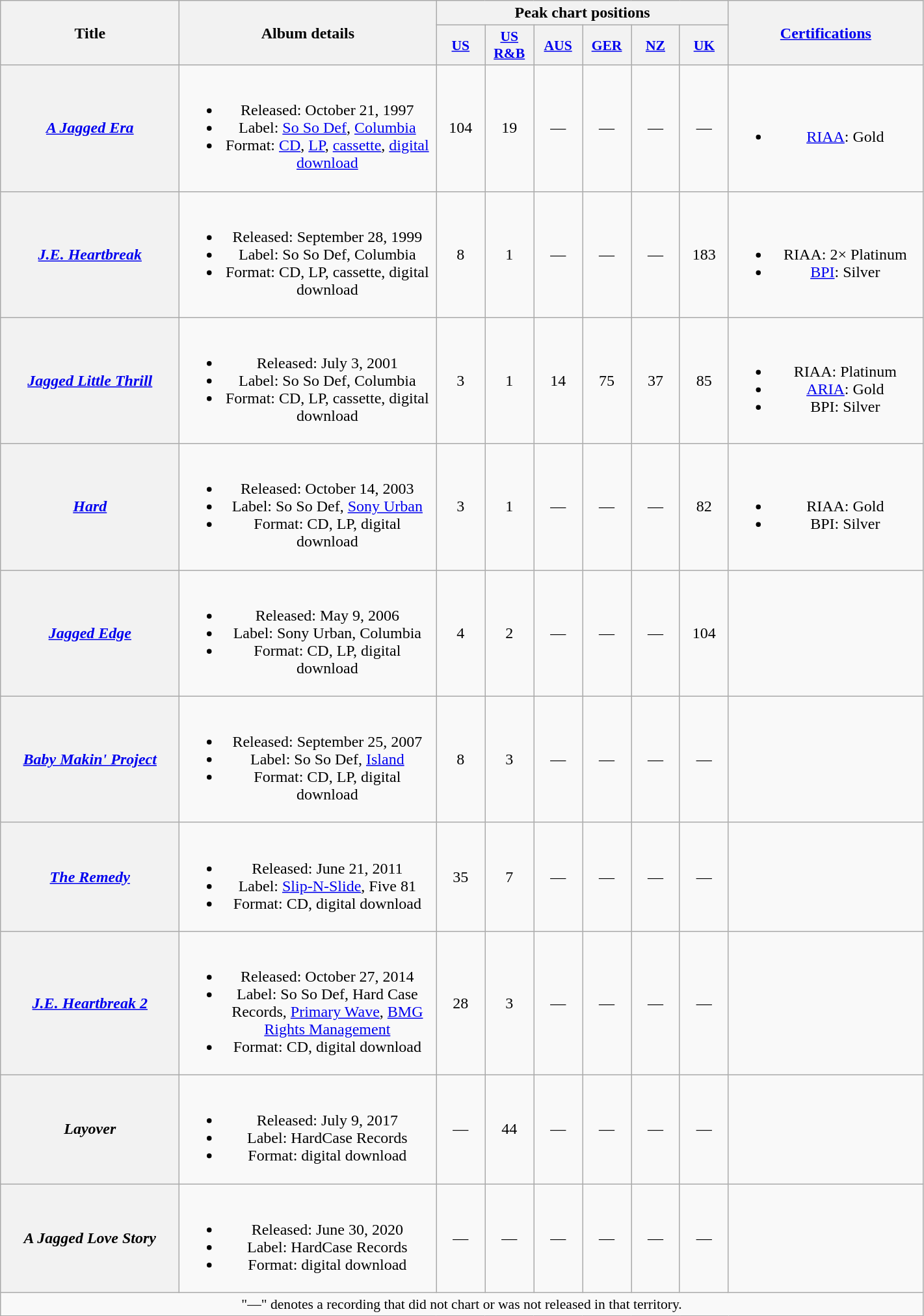<table class="wikitable plainrowheaders" style="text-align:center;">
<tr>
<th scope="col" rowspan="2" style="width:11em;">Title</th>
<th scope="col" rowspan="2" style="width:16em;">Album details</th>
<th scope="col" colspan="6">Peak chart positions</th>
<th scope="col" rowspan="2" style="width:12em;"><a href='#'>Certifications</a></th>
</tr>
<tr>
<th style="width:3em;font-size:90%;"><a href='#'>US</a><br></th>
<th style="width:3em;font-size:90%;"><a href='#'>US<br>R&B</a><br></th>
<th style="width:3em;font-size:90%;"><a href='#'>AUS</a><br></th>
<th style="width:3em;font-size:90%;"><a href='#'>GER</a><br></th>
<th style="width:3em;font-size:90%;"><a href='#'>NZ</a><br></th>
<th style="width:3em;font-size:90%;"><a href='#'>UK</a><br></th>
</tr>
<tr>
<th scope="row"><em><a href='#'>A Jagged Era</a></em></th>
<td><br><ul><li>Released: October 21, 1997</li><li>Label: <a href='#'>So So Def</a>, <a href='#'>Columbia</a></li><li>Format: <a href='#'>CD</a>, <a href='#'>LP</a>, <a href='#'>cassette</a>, <a href='#'>digital download</a></li></ul></td>
<td>104</td>
<td>19</td>
<td>—</td>
<td>—</td>
<td>—</td>
<td>—</td>
<td><br><ul><li><a href='#'>RIAA</a>: Gold</li></ul></td>
</tr>
<tr>
<th scope="row"><em><a href='#'>J.E. Heartbreak</a></em></th>
<td><br><ul><li>Released: September 28, 1999</li><li>Label: So So Def, Columbia</li><li>Format: CD, LP, cassette, digital download</li></ul></td>
<td>8</td>
<td>1</td>
<td>—</td>
<td>—</td>
<td>—</td>
<td>183</td>
<td><br><ul><li>RIAA: 2× Platinum</li><li><a href='#'>BPI</a>: Silver</li></ul></td>
</tr>
<tr>
<th scope="row"><em><a href='#'>Jagged Little Thrill</a></em></th>
<td><br><ul><li>Released: July 3, 2001</li><li>Label: So So Def, Columbia</li><li>Format: CD, LP, cassette, digital download</li></ul></td>
<td>3</td>
<td>1</td>
<td>14</td>
<td>75</td>
<td>37</td>
<td>85</td>
<td><br><ul><li>RIAA: Platinum</li><li><a href='#'>ARIA</a>: Gold</li><li>BPI: Silver</li></ul></td>
</tr>
<tr>
<th scope="row"><em><a href='#'>Hard</a></em></th>
<td><br><ul><li>Released: October 14, 2003</li><li>Label: So So Def, <a href='#'>Sony Urban</a></li><li>Format: CD, LP, digital download</li></ul></td>
<td>3</td>
<td>1</td>
<td>—</td>
<td>—</td>
<td>—</td>
<td>82</td>
<td><br><ul><li>RIAA: Gold</li><li>BPI: Silver</li></ul></td>
</tr>
<tr>
<th scope="row"><em><a href='#'>Jagged Edge</a></em></th>
<td><br><ul><li>Released: May 9, 2006</li><li>Label: Sony Urban, Columbia</li><li>Format: CD, LP, digital download</li></ul></td>
<td>4</td>
<td>2</td>
<td>—</td>
<td>—</td>
<td>—</td>
<td>104</td>
<td></td>
</tr>
<tr>
<th scope="row"><em><a href='#'>Baby Makin' Project</a></em></th>
<td><br><ul><li>Released: September 25, 2007</li><li>Label: So So Def, <a href='#'>Island</a></li><li>Format: CD, LP, digital download</li></ul></td>
<td>8</td>
<td>3</td>
<td>—</td>
<td>—</td>
<td>—</td>
<td>—</td>
<td></td>
</tr>
<tr>
<th scope="row"><em><a href='#'>The Remedy</a></em></th>
<td><br><ul><li>Released: June 21, 2011</li><li>Label: <a href='#'>Slip-N-Slide</a>, Five 81</li><li>Format: CD, digital download</li></ul></td>
<td>35</td>
<td>7</td>
<td>—</td>
<td>—</td>
<td>—</td>
<td>—</td>
<td></td>
</tr>
<tr>
<th scope="row"><em><a href='#'>J.E. Heartbreak 2</a></em></th>
<td><br><ul><li>Released: October 27, 2014</li><li>Label: So So Def, Hard Case Records, <a href='#'>Primary Wave</a>, <a href='#'>BMG Rights Management</a></li><li>Format: CD, digital download</li></ul></td>
<td>28</td>
<td>3</td>
<td>—</td>
<td>—</td>
<td>—</td>
<td>—</td>
<td></td>
</tr>
<tr>
<th scope="row"><em>Layover</em></th>
<td><br><ul><li>Released: July 9, 2017</li><li>Label: HardCase Records</li><li>Format: digital download</li></ul></td>
<td>—</td>
<td>44</td>
<td>—</td>
<td>—</td>
<td>—</td>
<td>—</td>
<td></td>
</tr>
<tr>
<th scope="row"><em>A Jagged Love Story</em></th>
<td><br><ul><li>Released: June 30, 2020</li><li>Label: HardCase Records</li><li>Format: digital download</li></ul></td>
<td>—</td>
<td>—</td>
<td>—</td>
<td>—</td>
<td>—</td>
<td>—</td>
<td></td>
</tr>
<tr>
<td colspan="14" style="font-size:90%">"—" denotes a recording that did not chart or was not released in that territory.</td>
</tr>
</table>
